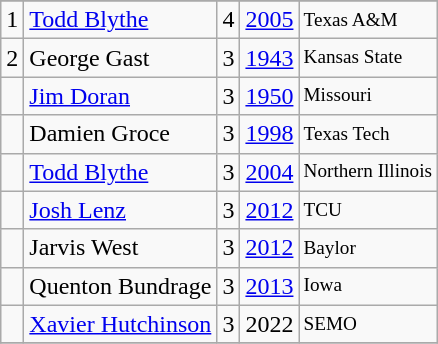<table class="wikitable">
<tr>
</tr>
<tr>
<td>1</td>
<td><a href='#'>Todd Blythe</a></td>
<td>4</td>
<td><a href='#'>2005</a></td>
<td style="font-size:80%;">Texas A&M</td>
</tr>
<tr>
<td>2</td>
<td>George Gast</td>
<td>3</td>
<td><a href='#'>1943</a></td>
<td style="font-size:80%;">Kansas State</td>
</tr>
<tr>
<td></td>
<td><a href='#'>Jim Doran</a></td>
<td>3</td>
<td><a href='#'>1950</a></td>
<td style="font-size:80%;">Missouri</td>
</tr>
<tr>
<td></td>
<td>Damien Groce</td>
<td>3</td>
<td><a href='#'>1998</a></td>
<td style="font-size:80%;">Texas Tech</td>
</tr>
<tr>
<td></td>
<td><a href='#'>Todd Blythe</a></td>
<td>3</td>
<td><a href='#'>2004</a></td>
<td style="font-size:80%;">Northern Illinois</td>
</tr>
<tr>
<td></td>
<td><a href='#'>Josh Lenz</a></td>
<td>3</td>
<td><a href='#'>2012</a></td>
<td style="font-size:80%;">TCU</td>
</tr>
<tr>
<td></td>
<td>Jarvis West</td>
<td>3</td>
<td><a href='#'>2012</a></td>
<td style="font-size:80%;">Baylor</td>
</tr>
<tr>
<td></td>
<td>Quenton Bundrage</td>
<td>3</td>
<td><a href='#'>2013</a></td>
<td style="font-size:80%;">Iowa</td>
</tr>
<tr>
<td></td>
<td><a href='#'>Xavier Hutchinson</a></td>
<td>3</td>
<td>2022</td>
<td style="font-size:80%;">SEMO</td>
</tr>
<tr>
</tr>
</table>
